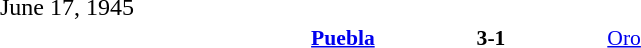<table width=100% cellspacing=1>
<tr>
<th width=20%></th>
<th width=12%></th>
<th width=20%></th>
<th></th>
</tr>
<tr>
<td>June 17, 1945</td>
</tr>
<tr style=font-size:90%>
<td align=right> <strong><a href='#'>Puebla</a></strong></td>
<td align=center><strong>3-1</strong></td>
<td align=left> <a href='#'>Oro</a></td>
</tr>
</table>
